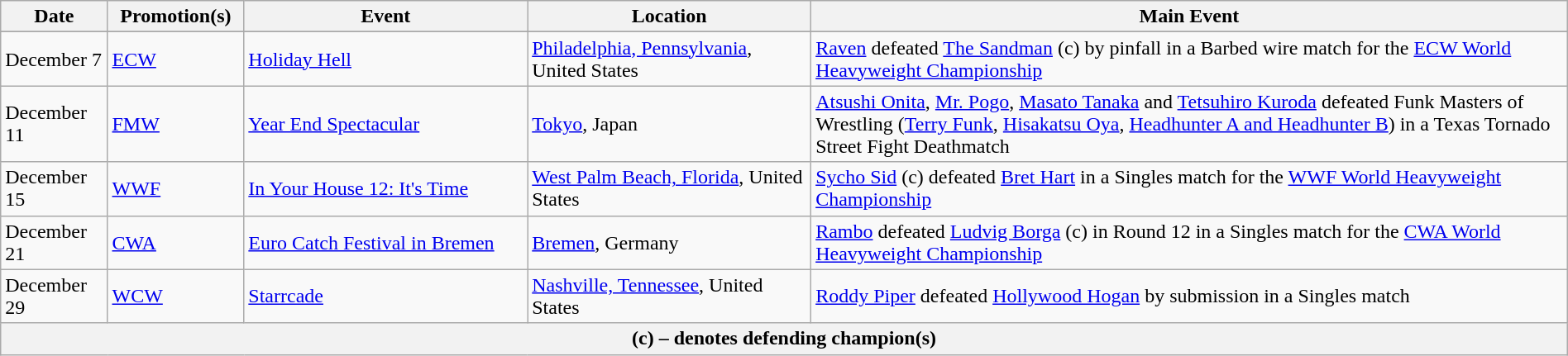<table class="wikitable" style="width:100%;">
<tr>
<th width="5%">Date</th>
<th width="5%">Promotion(s)</th>
<th style="width:15%;">Event</th>
<th style="width:15%;">Location</th>
<th style="width:40%;">Main Event</th>
</tr>
<tr style="width:20%;" |Notes>
</tr>
<tr>
<td>December 7</td>
<td><a href='#'>ECW</a></td>
<td><a href='#'>Holiday Hell</a></td>
<td><a href='#'>Philadelphia, Pennsylvania</a>, United States</td>
<td><a href='#'>Raven</a> defeated <a href='#'>The Sandman</a> (c) by pinfall in a Barbed wire match for the <a href='#'>ECW World Heavyweight Championship</a></td>
</tr>
<tr>
<td>December 11</td>
<td><a href='#'>FMW</a></td>
<td><a href='#'>Year End Spectacular</a></td>
<td><a href='#'>Tokyo</a>, Japan</td>
<td><a href='#'>Atsushi Onita</a>, <a href='#'>Mr. Pogo</a>, <a href='#'>Masato Tanaka</a> and <a href='#'>Tetsuhiro Kuroda</a> defeated Funk Masters of Wrestling (<a href='#'>Terry Funk</a>, <a href='#'>Hisakatsu Oya</a>, <a href='#'>Headhunter A and Headhunter B</a>) in a Texas Tornado Street Fight Deathmatch</td>
</tr>
<tr>
<td>December 15</td>
<td><a href='#'>WWF</a></td>
<td><a href='#'>In Your House 12: It's Time</a></td>
<td><a href='#'>West Palm Beach, Florida</a>, United States</td>
<td><a href='#'>Sycho Sid</a> (c) defeated <a href='#'>Bret Hart</a> in a Singles match for the <a href='#'>WWF World Heavyweight Championship</a></td>
</tr>
<tr>
<td>December 21</td>
<td><a href='#'>CWA</a></td>
<td><a href='#'>Euro Catch Festival in Bremen</a></td>
<td><a href='#'>Bremen</a>, Germany</td>
<td><a href='#'>Rambo</a> defeated <a href='#'>Ludvig Borga</a> (c) in Round 12 in a Singles match for the <a href='#'>CWA World Heavyweight Championship</a></td>
</tr>
<tr>
<td>December 29</td>
<td><a href='#'>WCW</a></td>
<td><a href='#'>Starrcade</a></td>
<td><a href='#'>Nashville, Tennessee</a>, United States</td>
<td><a href='#'>Roddy Piper</a> defeated <a href='#'>Hollywood Hogan</a> by submission in a Singles match</td>
</tr>
<tr>
<th colspan="6">(c) – denotes defending champion(s)</th>
</tr>
</table>
